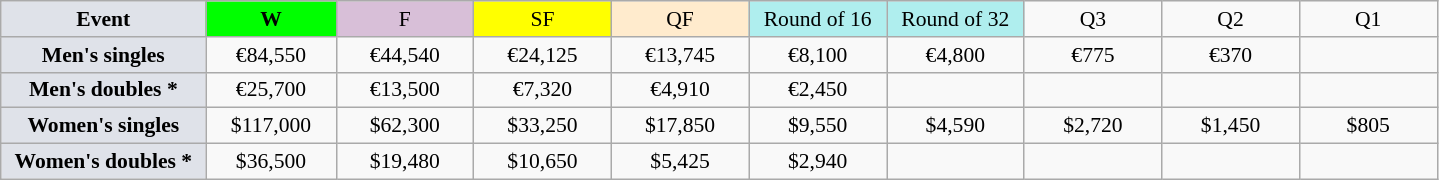<table class=wikitable style=font-size:90%;text-align:center>
<tr>
<td style="width:130px; background:#dfe2e9;"><strong>Event</strong></td>
<td style="width:80px; background:lime;"><strong>W</strong></td>
<td style="width:85px; background:thistle;">F</td>
<td style="width:85px; background:#ff0;">SF</td>
<td style="width:85px; background:#ffebcd;">QF</td>
<td style="width:85px; background:#afeeee;">Round of 16</td>
<td style="width:85px; background:#afeeee;">Round of 32</td>
<td width=85>Q3</td>
<td width=85>Q2</td>
<td width=85>Q1</td>
</tr>
<tr>
<td style="background:#dfe2e9;"><strong>Men's singles</strong></td>
<td>€84,550</td>
<td>€44,540</td>
<td>€24,125</td>
<td>€13,745</td>
<td>€8,100</td>
<td>€4,800</td>
<td>€775</td>
<td>€370</td>
<td></td>
</tr>
<tr>
<td style="background:#dfe2e9;"><strong>Men's doubles *</strong></td>
<td>€25,700</td>
<td>€13,500</td>
<td>€7,320</td>
<td>€4,910</td>
<td>€2,450</td>
<td></td>
<td></td>
<td></td>
<td></td>
</tr>
<tr>
<td style="background:#dfe2e9;"><strong>Women's singles</strong></td>
<td>$117,000</td>
<td>$62,300</td>
<td>$33,250</td>
<td>$17,850</td>
<td>$9,550</td>
<td>$4,590</td>
<td>$2,720</td>
<td>$1,450</td>
<td>$805</td>
</tr>
<tr>
<td style="background:#dfe2e9;"><strong>Women's doubles *</strong></td>
<td>$36,500</td>
<td>$19,480</td>
<td>$10,650</td>
<td>$5,425</td>
<td>$2,940</td>
<td></td>
<td></td>
<td></td>
<td></td>
</tr>
</table>
